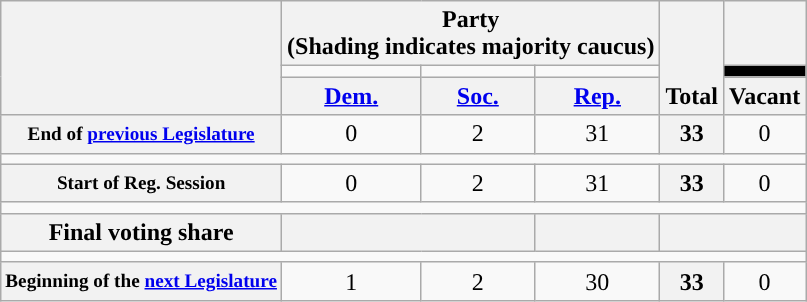<table class=wikitable style="text-align:center">
<tr style="vertical-align:bottom;">
<th rowspan=3></th>
<th colspan=3>Party <div>(Shading indicates majority caucus)</div></th>
<th rowspan=3>Total</th>
<th></th>
</tr>
<tr style="height:5px">
<td style="background-color:"></td>
<td style="background-color:"></td>
<td style="background-color:"></td>
<td style="background:black;"></td>
</tr>
<tr>
<th><a href='#'>Dem.</a></th>
<th><a href='#'>Soc.</a></th>
<th><a href='#'>Rep.</a></th>
<th>Vacant</th>
</tr>
<tr>
<th style="font-size:80%;">End of <a href='#'>previous Legislature</a></th>
<td>0</td>
<td>2</td>
<td>31</td>
<th>33</th>
<td>0</td>
</tr>
<tr>
<td colspan=6></td>
</tr>
<tr>
<th style="font-size:80%;">Start of Reg. Session</th>
<td>0</td>
<td>2</td>
<td>31</td>
<th>33</th>
<td>0</td>
</tr>
<tr>
<td colspan=6></td>
</tr>
<tr>
<th>Final voting share</th>
<th colspan=2></th>
<th></th>
<th colspan=2></th>
</tr>
<tr>
<td colspan=6></td>
</tr>
<tr>
<th style="font-size:80%;">Beginning of the <a href='#'>next Legislature</a></th>
<td>1</td>
<td>2</td>
<td>30</td>
<th>33</th>
<td>0</td>
</tr>
</table>
